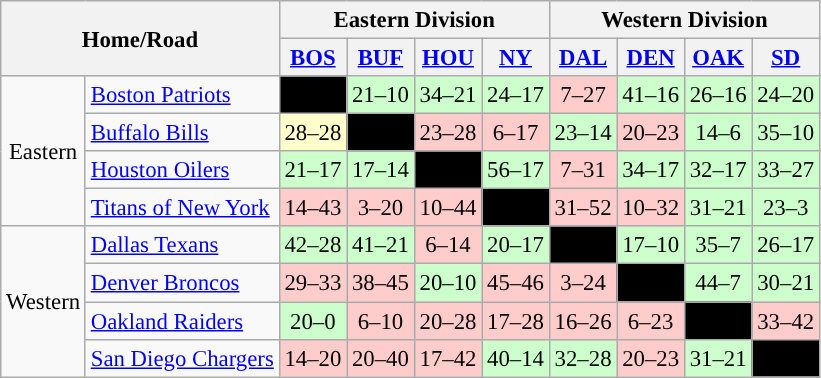<table class="wikitable" style="font-size:95%; text-align:center">
<tr>
<th colspan="2" rowspan=2>Home/Road</th>
<th colspan="4">Eastern Division</th>
<th colspan="4">Western Division</th>
</tr>
<tr>
<th><a href='#'>BOS</a></th>
<th><a href='#'>BUF</a></th>
<th><a href='#'>HOU</a></th>
<th><a href='#'>NY</a></th>
<th><a href='#'>DAL</a></th>
<th><a href='#'>DEN</a></th>
<th><a href='#'>OAK</a></th>
<th><a href='#'>SD</a></th>
</tr>
<tr>
<td rowspan="4">Eastern</td>
<td align="left"><a href='#'>Boston Patriots</a></td>
<td style="background:#000"></td>
<td style="background:#cfc">21–10</td>
<td style="background:#cfc">34–21</td>
<td style="background:#cfc">24–17</td>
<td style="background:#fcc">7–27</td>
<td style="background:#cfc">41–16</td>
<td style="background:#cfc">26–16</td>
<td style="background:#cfc">24–20</td>
</tr>
<tr>
<td align="left"><a href='#'>Buffalo Bills</a></td>
<td style="background:#ffc">28–28</td>
<td style="background:#000"></td>
<td style="background:#fcc">23–28</td>
<td style="background:#fcc">6–17</td>
<td style="background:#cfc">23–14</td>
<td style="background:#fcc">20–23</td>
<td style="background:#cfc">14–6</td>
<td style="background:#cfc">35–10</td>
</tr>
<tr>
<td align="left"><a href='#'>Houston Oilers</a></td>
<td style="background:#cfc">21–17</td>
<td style="background:#cfc">17–14</td>
<td style="background:#000"></td>
<td style="background:#cfc">56–17</td>
<td style="background:#fcc">7–31</td>
<td style="background:#cfc">34–17</td>
<td style="background:#cfc">32–17</td>
<td style="background:#cfc">33–27</td>
</tr>
<tr>
<td align="left"><a href='#'>Titans of New York</a></td>
<td style="background:#fcc">14–43</td>
<td style="background:#fcc">3–20</td>
<td style="background:#fcc">10–44</td>
<td style="background:#000"></td>
<td style="background:#fcc">31–52</td>
<td style="background:#fcc">10–32</td>
<td style="background:#cfc">31–21</td>
<td style="background:#cfc">23–3</td>
</tr>
<tr>
<td rowspan="4">Western</td>
<td align="left"><a href='#'>Dallas Texans</a></td>
<td style="background:#cfc">42–28</td>
<td style="background:#cfc">41–21</td>
<td style="background:#fcc">6–14</td>
<td style="background:#cfc">20–17</td>
<td style="background:#000"></td>
<td style="background:#cfc">17–10</td>
<td style="background:#cfc">35–7</td>
<td style="background:#cfc">26–17</td>
</tr>
<tr>
<td align="left"><a href='#'>Denver Broncos</a></td>
<td style="background:#fcc">29–33</td>
<td style="background:#fcc">38–45</td>
<td style="background:#cfc">20–10</td>
<td style="background:#fcc">45–46</td>
<td style="background:#fcc">3–24</td>
<td style="background:#000"></td>
<td style="background:#cfc">44–7</td>
<td style="background:#cfc">30–21</td>
</tr>
<tr>
<td align="left"><a href='#'>Oakland Raiders</a></td>
<td style="background:#cfc">20–0</td>
<td style="background:#fcc">6–10</td>
<td style="background:#fcc">20–28</td>
<td style="background:#fcc">17–28</td>
<td style="background:#fcc">16–26</td>
<td style="background:#fcc">6–23</td>
<td style="background:#000"></td>
<td style="background:#fcc">33–42</td>
</tr>
<tr>
<td align="left"><a href='#'>San Diego Chargers</a></td>
<td style="background:#fcc">14–20</td>
<td style="background:#fcc">20–40</td>
<td style="background:#fcc">17–42</td>
<td style="background:#cfc">40–14</td>
<td style="background:#cfc">32–28</td>
<td style="background:#fcc">20–23</td>
<td style="background:#cfc">31–21</td>
<td style="background:#000"></td>
</tr>
</table>
